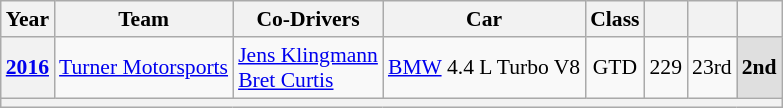<table class="wikitable" style="text-align:center; font-size:90%">
<tr>
<th scope=col>Year</th>
<th scope=col>Team</th>
<th scope=col>Co-Drivers</th>
<th scope=col>Car</th>
<th scope=col>Class</th>
<th scope=col></th>
<th scope=col></th>
<th scope=col></th>
</tr>
<tr>
<th scope=row><a href='#'>2016</a></th>
<td align="left"><a href='#'>Turner Motorsports</a></td>
<td align="left"><a href='#'>Jens Klingmann</a><br><a href='#'>Bret Curtis</a></td>
<td align="left"><a href='#'>BMW</a> 4.4 L Turbo V8</td>
<td>GTD</td>
<td>229</td>
<td>23rd</td>
<td style="background:#DFDFDF;"><strong>2nd</strong></td>
</tr>
<tr>
<th colspan="9"></th>
</tr>
</table>
